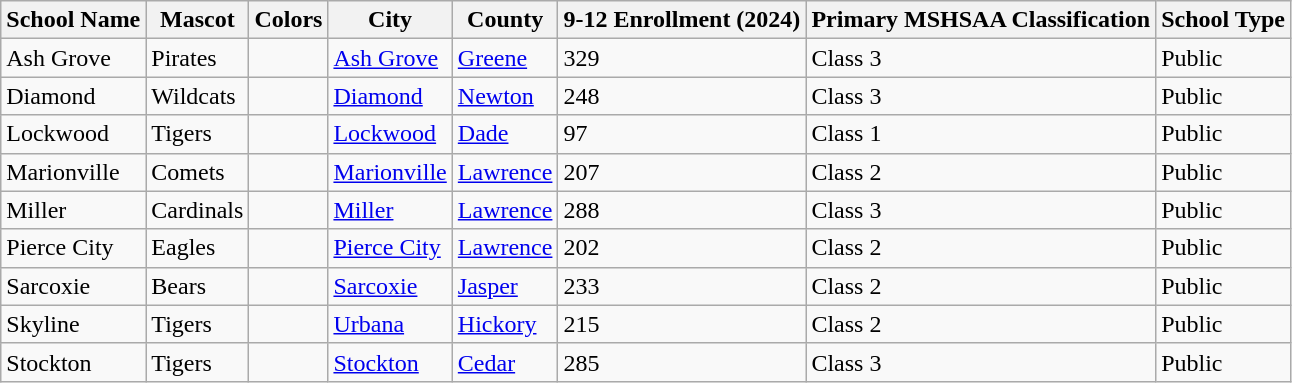<table class="wikitable">
<tr>
<th>School Name</th>
<th>Mascot</th>
<th>Colors</th>
<th>City</th>
<th>County</th>
<th>9-12 Enrollment (2024)</th>
<th>Primary MSHSAA Classification</th>
<th>School Type</th>
</tr>
<tr>
<td>Ash Grove</td>
<td>Pirates</td>
<td></td>
<td><a href='#'>Ash Grove</a></td>
<td><a href='#'>Greene</a></td>
<td>329</td>
<td>Class 3</td>
<td>Public</td>
</tr>
<tr>
<td>Diamond</td>
<td>Wildcats</td>
<td></td>
<td><a href='#'>Diamond</a></td>
<td><a href='#'>Newton</a></td>
<td>248</td>
<td>Class 3</td>
<td>Public</td>
</tr>
<tr>
<td>Lockwood</td>
<td>Tigers</td>
<td></td>
<td><a href='#'>Lockwood</a></td>
<td><a href='#'>Dade</a></td>
<td>97</td>
<td>Class 1</td>
<td>Public</td>
</tr>
<tr>
<td>Marionville</td>
<td>Comets</td>
<td></td>
<td><a href='#'>Marionville</a></td>
<td><a href='#'>Lawrence</a></td>
<td>207</td>
<td>Class 2</td>
<td>Public</td>
</tr>
<tr>
<td>Miller</td>
<td>Cardinals</td>
<td></td>
<td><a href='#'>Miller</a></td>
<td><a href='#'>Lawrence</a></td>
<td>288</td>
<td>Class 3</td>
<td>Public</td>
</tr>
<tr>
<td>Pierce City</td>
<td>Eagles</td>
<td></td>
<td><a href='#'>Pierce City</a></td>
<td><a href='#'>Lawrence</a></td>
<td>202</td>
<td>Class 2</td>
<td>Public</td>
</tr>
<tr>
<td>Sarcoxie</td>
<td>Bears</td>
<td></td>
<td><a href='#'>Sarcoxie</a></td>
<td><a href='#'>Jasper</a></td>
<td>233</td>
<td>Class 2</td>
<td>Public</td>
</tr>
<tr>
<td>Skyline</td>
<td>Tigers</td>
<td></td>
<td><a href='#'>Urbana</a></td>
<td><a href='#'>Hickory</a></td>
<td>215</td>
<td>Class 2</td>
<td>Public</td>
</tr>
<tr>
<td>Stockton</td>
<td>Tigers</td>
<td></td>
<td><a href='#'>Stockton</a></td>
<td><a href='#'>Cedar</a></td>
<td>285</td>
<td>Class 3</td>
<td>Public</td>
</tr>
</table>
